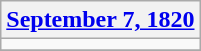<table class="wikitable">
<tr>
<th align="center"><a href='#'>September 7, 1820</a></th>
</tr>
<tr>
<td></td>
</tr>
<tr>
</tr>
</table>
